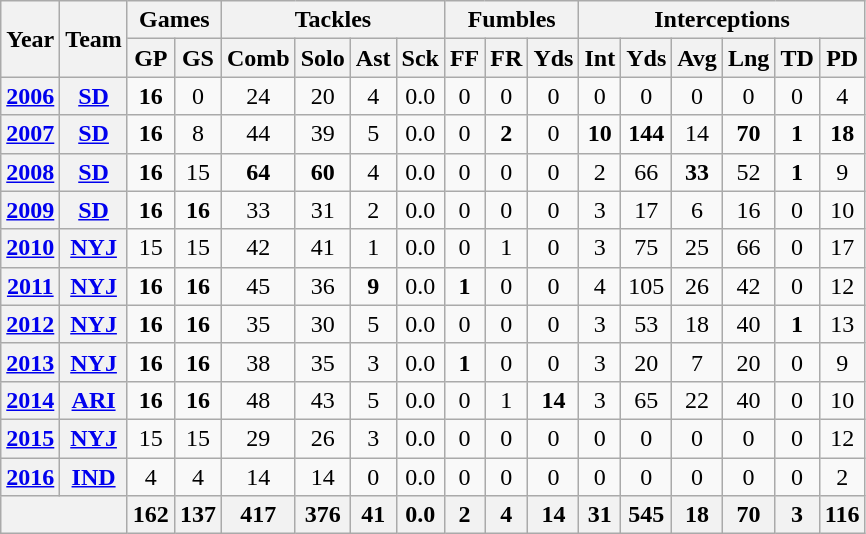<table class="wikitable" style="text-align:center">
<tr>
<th rowspan="2">Year</th>
<th rowspan="2">Team</th>
<th colspan="2">Games</th>
<th colspan="4">Tackles</th>
<th colspan="3">Fumbles</th>
<th colspan="6">Interceptions</th>
</tr>
<tr>
<th>GP</th>
<th>GS</th>
<th>Comb</th>
<th>Solo</th>
<th>Ast</th>
<th>Sck</th>
<th>FF</th>
<th>FR</th>
<th>Yds</th>
<th>Int</th>
<th>Yds</th>
<th>Avg</th>
<th>Lng</th>
<th>TD</th>
<th>PD</th>
</tr>
<tr>
<th><a href='#'>2006</a></th>
<th><a href='#'>SD</a></th>
<td><strong>16</strong></td>
<td>0</td>
<td>24</td>
<td>20</td>
<td>4</td>
<td>0.0</td>
<td>0</td>
<td>0</td>
<td>0</td>
<td>0</td>
<td>0</td>
<td>0</td>
<td>0</td>
<td>0</td>
<td>4</td>
</tr>
<tr>
<th><a href='#'>2007</a></th>
<th><a href='#'>SD</a></th>
<td><strong>16</strong></td>
<td>8</td>
<td>44</td>
<td>39</td>
<td>5</td>
<td>0.0</td>
<td>0</td>
<td><strong>2</strong></td>
<td>0</td>
<td><strong>10</strong></td>
<td><strong>144</strong></td>
<td>14</td>
<td><strong>70</strong></td>
<td><strong>1</strong></td>
<td><strong>18</strong></td>
</tr>
<tr>
<th><a href='#'>2008</a></th>
<th><a href='#'>SD</a></th>
<td><strong>16</strong></td>
<td>15</td>
<td><strong>64</strong></td>
<td><strong>60</strong></td>
<td>4</td>
<td>0.0</td>
<td>0</td>
<td>0</td>
<td>0</td>
<td>2</td>
<td>66</td>
<td><strong>33</strong></td>
<td>52</td>
<td><strong>1</strong></td>
<td>9</td>
</tr>
<tr>
<th><a href='#'>2009</a></th>
<th><a href='#'>SD</a></th>
<td><strong>16</strong></td>
<td><strong>16</strong></td>
<td>33</td>
<td>31</td>
<td>2</td>
<td>0.0</td>
<td>0</td>
<td>0</td>
<td>0</td>
<td>3</td>
<td>17</td>
<td>6</td>
<td>16</td>
<td>0</td>
<td>10</td>
</tr>
<tr>
<th><a href='#'>2010</a></th>
<th><a href='#'>NYJ</a></th>
<td>15</td>
<td>15</td>
<td>42</td>
<td>41</td>
<td>1</td>
<td>0.0</td>
<td>0</td>
<td>1</td>
<td>0</td>
<td>3</td>
<td>75</td>
<td>25</td>
<td>66</td>
<td>0</td>
<td>17</td>
</tr>
<tr>
<th><a href='#'>2011</a></th>
<th><a href='#'>NYJ</a></th>
<td><strong>16</strong></td>
<td><strong>16</strong></td>
<td>45</td>
<td>36</td>
<td><strong>9</strong></td>
<td>0.0</td>
<td><strong>1</strong></td>
<td>0</td>
<td>0</td>
<td>4</td>
<td>105</td>
<td>26</td>
<td>42</td>
<td>0</td>
<td>12</td>
</tr>
<tr>
<th><a href='#'>2012</a></th>
<th><a href='#'>NYJ</a></th>
<td><strong>16</strong></td>
<td><strong>16</strong></td>
<td>35</td>
<td>30</td>
<td>5</td>
<td>0.0</td>
<td>0</td>
<td>0</td>
<td>0</td>
<td>3</td>
<td>53</td>
<td>18</td>
<td>40</td>
<td><strong>1</strong></td>
<td>13</td>
</tr>
<tr>
<th><a href='#'>2013</a></th>
<th><a href='#'>NYJ</a></th>
<td><strong>16</strong></td>
<td><strong>16</strong></td>
<td>38</td>
<td>35</td>
<td>3</td>
<td>0.0</td>
<td><strong>1</strong></td>
<td>0</td>
<td>0</td>
<td>3</td>
<td>20</td>
<td>7</td>
<td>20</td>
<td>0</td>
<td>9</td>
</tr>
<tr>
<th><a href='#'>2014</a></th>
<th><a href='#'>ARI</a></th>
<td><strong>16</strong></td>
<td><strong>16</strong></td>
<td>48</td>
<td>43</td>
<td>5</td>
<td>0.0</td>
<td>0</td>
<td>1</td>
<td><strong>14</strong></td>
<td>3</td>
<td>65</td>
<td>22</td>
<td>40</td>
<td>0</td>
<td>10</td>
</tr>
<tr>
<th><a href='#'>2015</a></th>
<th><a href='#'>NYJ</a></th>
<td>15</td>
<td>15</td>
<td>29</td>
<td>26</td>
<td>3</td>
<td>0.0</td>
<td>0</td>
<td>0</td>
<td>0</td>
<td>0</td>
<td>0</td>
<td>0</td>
<td>0</td>
<td>0</td>
<td>12</td>
</tr>
<tr>
<th><a href='#'>2016</a></th>
<th><a href='#'>IND</a></th>
<td>4</td>
<td>4</td>
<td>14</td>
<td>14</td>
<td>0</td>
<td>0.0</td>
<td>0</td>
<td>0</td>
<td>0</td>
<td>0</td>
<td>0</td>
<td>0</td>
<td>0</td>
<td>0</td>
<td>2</td>
</tr>
<tr>
<th colspan="2"></th>
<th>162</th>
<th>137</th>
<th>417</th>
<th>376</th>
<th>41</th>
<th>0.0</th>
<th>2</th>
<th>4</th>
<th>14</th>
<th>31</th>
<th>545</th>
<th>18</th>
<th>70</th>
<th>3</th>
<th>116</th>
</tr>
</table>
